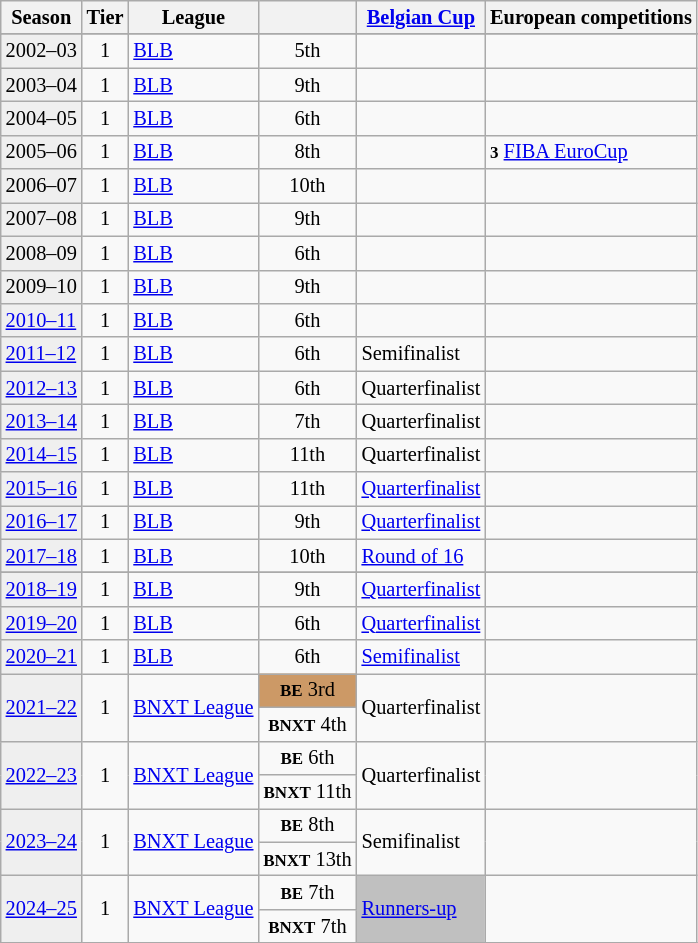<table class="wikitable" style="font-size:85%">
<tr bgcolor=>
<th>Season</th>
<th>Tier</th>
<th>League</th>
<th></th>
<th><a href='#'>Belgian Cup</a></th>
<th>European competitions</th>
</tr>
<tr>
</tr>
<tr>
<td style="background:#efefef;">2002–03</td>
<td align="center">1</td>
<td><a href='#'>BLB</a></td>
<td style="background: " align="center">5th</td>
<td></td>
<td></td>
</tr>
<tr>
<td style="background:#efefef;">2003–04</td>
<td align="center">1</td>
<td><a href='#'>BLB</a></td>
<td style="background: " align="center">9th</td>
<td></td>
<td></td>
</tr>
<tr>
<td style="background:#efefef;">2004–05</td>
<td align="center">1</td>
<td><a href='#'>BLB</a></td>
<td style="background: " align="center">6th</td>
<td></td>
<td></td>
</tr>
<tr>
<td style="background:#efefef;">2005–06</td>
<td align="center">1</td>
<td><a href='#'>BLB</a></td>
<td style="background: " align="center">8th</td>
<td></td>
<td><small><strong>3</strong></small> <a href='#'>FIBA EuroCup</a></td>
</tr>
<tr>
<td style="background:#efefef;">2006–07</td>
<td align="center">1</td>
<td><a href='#'>BLB</a></td>
<td style="background: " align="center">10th</td>
<td></td>
<td></td>
</tr>
<tr>
<td style="background:#efefef;">2007–08</td>
<td align="center">1</td>
<td><a href='#'>BLB</a></td>
<td style="background: " align="center">9th</td>
<td></td>
<td></td>
</tr>
<tr>
<td style="background:#efefef;">2008–09</td>
<td align="center">1</td>
<td><a href='#'>BLB</a></td>
<td style="background: " align="center">6th</td>
<td></td>
<td></td>
</tr>
<tr>
<td style="background:#efefef;">2009–10</td>
<td align="center">1</td>
<td><a href='#'>BLB</a></td>
<td style="background: " align="center">9th</td>
<td></td>
<td></td>
</tr>
<tr>
<td style="background:#efefef;"><a href='#'>2010–11</a></td>
<td align="center">1</td>
<td><a href='#'>BLB</a></td>
<td style="background: " align="center">6th</td>
<td></td>
<td></td>
</tr>
<tr>
<td style="background:#efefef;"><a href='#'>2011–12</a></td>
<td align="center">1</td>
<td><a href='#'>BLB</a></td>
<td style="background: " align="center">6th</td>
<td>Semifinalist</td>
<td></td>
</tr>
<tr>
<td style="background:#efefef;"><a href='#'>2012–13</a></td>
<td align="center">1</td>
<td><a href='#'>BLB</a></td>
<td style="background: " align="center">6th</td>
<td>Quarterfinalist</td>
<td></td>
</tr>
<tr>
<td style="background:#efefef;"><a href='#'>2013–14</a></td>
<td align="center">1</td>
<td><a href='#'>BLB</a></td>
<td style="background: " align="center">7th</td>
<td>Quarterfinalist</td>
<td></td>
</tr>
<tr>
<td style="background:#efefef;"><a href='#'>2014–15</a></td>
<td align="center">1</td>
<td><a href='#'>BLB</a></td>
<td style="background: " align="center">11th</td>
<td>Quarterfinalist</td>
<td></td>
</tr>
<tr>
<td style="background:#efefef;"><a href='#'>2015–16</a></td>
<td align="center">1</td>
<td><a href='#'>BLB</a></td>
<td style="background: " align="center">11th</td>
<td><a href='#'>Quarterfinalist</a></td>
<td></td>
</tr>
<tr>
<td style="background:#efefef;"><a href='#'>2016–17</a></td>
<td align="center">1</td>
<td><a href='#'>BLB</a></td>
<td style="background: " align="center">9th</td>
<td><a href='#'>Quarterfinalist</a></td>
<td></td>
</tr>
<tr>
<td style="background:#efefef;"><a href='#'>2017–18</a></td>
<td align="center">1</td>
<td><a href='#'>BLB</a></td>
<td style="background: " align="center">10th</td>
<td><a href='#'>Round of 16</a></td>
<td></td>
</tr>
<tr>
</tr>
<tr>
<td style="background:#efefef;"><a href='#'>2018–19</a></td>
<td align="center">1</td>
<td><a href='#'>BLB</a></td>
<td style="background: " align="center">9th</td>
<td><a href='#'>Quarterfinalist</a></td>
<td></td>
</tr>
<tr>
<td style="background:#efefef;"><a href='#'>2019–20</a></td>
<td style="text-align:center;">1</td>
<td><a href='#'>BLB</a></td>
<td style="text-align:center;">6th</td>
<td><a href='#'>Quarterfinalist</a></td>
<td></td>
</tr>
<tr>
<td style="background:#efefef;"><a href='#'>2020–21</a></td>
<td style="text-align:center;">1</td>
<td><a href='#'>BLB</a></td>
<td style="text-align:center;">6th</td>
<td><a href='#'>Semifinalist</a></td>
<td></td>
</tr>
<tr>
<td rowspan=2 style="background:#efefef;"><a href='#'>2021–22</a></td>
<td rowspan=2 style="text-align:center;">1</td>
<td rowspan=2><a href='#'>BNXT League</a></td>
<td style="background:#c96; text-align:center;"><small><strong>BE</strong></small> 3rd</td>
<td rowspan=2>Quarterfinalist</td>
<td rowspan=2 colspan=2></td>
</tr>
<tr>
<td style="text-align:center;"><small><strong>BNXT</strong></small> 4th</td>
</tr>
<tr>
<td rowspan=2 style="background:#efefef;"><a href='#'>2022–23</a></td>
<td rowspan=2 style="text-align:center;">1</td>
<td rowspan=2><a href='#'>BNXT League</a></td>
<td style="text-align:center;"><small><strong>BE</strong></small> 6th</td>
<td rowspan=2>Quarterfinalist</td>
<td rowspan=2 colspan=2></td>
</tr>
<tr>
<td style="text-align:center;"><small><strong>BNXT</strong></small> 11th</td>
</tr>
<tr>
<td rowspan=2 style="background:#efefef;"><a href='#'>2023–24</a></td>
<td rowspan=2 style="text-align:center;">1</td>
<td rowspan=2><a href='#'>BNXT League</a></td>
<td style="text-align:center;"><small><strong>BE</strong></small> 8th</td>
<td rowspan=2>Semifinalist</td>
<td rowspan=2 colspan=2></td>
</tr>
<tr>
<td style="text-align:center;"><small><strong>BNXT</strong></small> 13th</td>
</tr>
<tr>
<td rowspan=2 style="background:#efefef;"><a href='#'>2024–25</a></td>
<td rowspan=2 style="text-align:center;">1</td>
<td rowspan=2><a href='#'>BNXT League</a></td>
<td style="text-align:center;"><small><strong>BE</strong></small> 7th</td>
<td rowspan=2 bgcolor=silver><a href='#'>Runners-up</a></td>
<td rowspan=2 colspan=2></td>
</tr>
<tr>
<td style="text-align:center;"><small><strong>BNXT</strong></small> 7th</td>
</tr>
<tr>
</tr>
</table>
